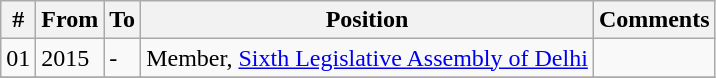<table class="wikitable sortable">
<tr>
<th>#</th>
<th>From</th>
<th>To</th>
<th>Position</th>
<th>Comments</th>
</tr>
<tr>
<td>01</td>
<td>2015</td>
<td>-</td>
<td>Member, <a href='#'>Sixth Legislative Assembly of Delhi</a></td>
<td></td>
</tr>
<tr>
</tr>
</table>
